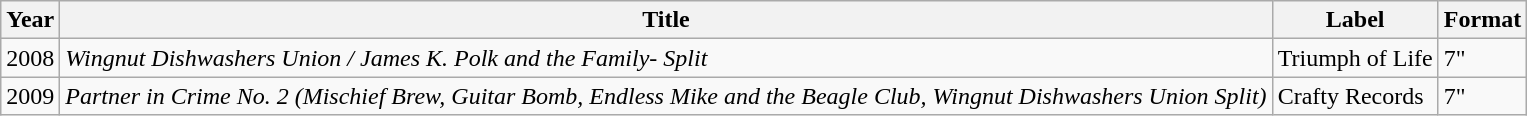<table class="wikitable">
<tr>
<th>Year</th>
<th>Title</th>
<th>Label</th>
<th>Format</th>
</tr>
<tr>
<td>2008</td>
<td><em>Wingnut Dishwashers Union / James K. Polk and the Family- Split</em></td>
<td>Triumph of Life</td>
<td>7"</td>
</tr>
<tr>
<td>2009</td>
<td><em>Partner in Crime No. 2 (Mischief Brew, Guitar Bomb, Endless Mike and the Beagle Club, Wingnut Dishwashers Union Split)</em></td>
<td>Crafty Records</td>
<td>7"</td>
</tr>
</table>
